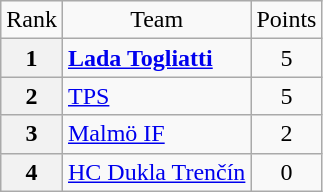<table class="wikitable" style="text-align: center;">
<tr>
<td>Rank</td>
<td>Team</td>
<td>Points</td>
</tr>
<tr>
<th>1</th>
<td style="text-align: left;"> <strong><a href='#'>Lada Togliatti</a></strong></td>
<td>5</td>
</tr>
<tr>
<th>2</th>
<td style="text-align: left;"> <a href='#'>TPS</a></td>
<td>5</td>
</tr>
<tr>
<th>3</th>
<td style="text-align: left;"> <a href='#'>Malmö IF</a></td>
<td>2</td>
</tr>
<tr>
<th>4</th>
<td style="text-align: left;"> <a href='#'>HC Dukla Trenčín</a></td>
<td>0</td>
</tr>
</table>
